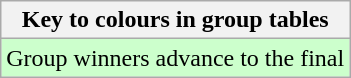<table class="wikitable">
<tr>
<th>Key to colours in group tables</th>
</tr>
<tr bgcolor=#ccffcc>
<td>Group winners advance to the final</td>
</tr>
</table>
